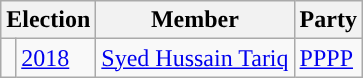<table class="wikitable">
<tr>
<th colspan="2">Election</th>
<th>Member</th>
<th>Party</th>
</tr>
<tr>
<td style="background-color: "></td>
<td><a href='#'>2018</a></td>
<td><a href='#'>Syed Hussain Tariq</a></td>
<td><a href='#'>PPPP</a></td>
</tr>
</table>
